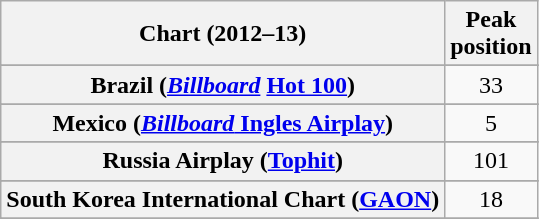<table class="wikitable sortable plainrowheaders" style="text-align:center">
<tr>
<th scope="col">Chart (2012–13)</th>
<th scope="col">Peak<br>position</th>
</tr>
<tr>
</tr>
<tr>
</tr>
<tr>
</tr>
<tr>
</tr>
<tr>
<th scope="row">Brazil (<em><a href='#'>Billboard</a></em> <a href='#'>Hot 100</a>)</th>
<td>33</td>
</tr>
<tr>
</tr>
<tr>
</tr>
<tr>
</tr>
<tr>
</tr>
<tr>
</tr>
<tr>
</tr>
<tr>
</tr>
<tr>
</tr>
<tr>
</tr>
<tr>
<th scope="row">Mexico (<a href='#'><em>Billboard</em> Ingles Airplay</a>)</th>
<td>5</td>
</tr>
<tr>
</tr>
<tr>
</tr>
<tr>
</tr>
<tr>
</tr>
<tr>
<th scope="row">Russia Airplay (<a href='#'>Tophit</a>)</th>
<td>101</td>
</tr>
<tr>
</tr>
<tr>
</tr>
<tr>
<th scope="row">South Korea International Chart (<a href='#'>GAON</a>)</th>
<td>18</td>
</tr>
<tr>
</tr>
<tr>
</tr>
<tr>
</tr>
<tr>
</tr>
<tr>
</tr>
<tr>
</tr>
<tr>
</tr>
</table>
